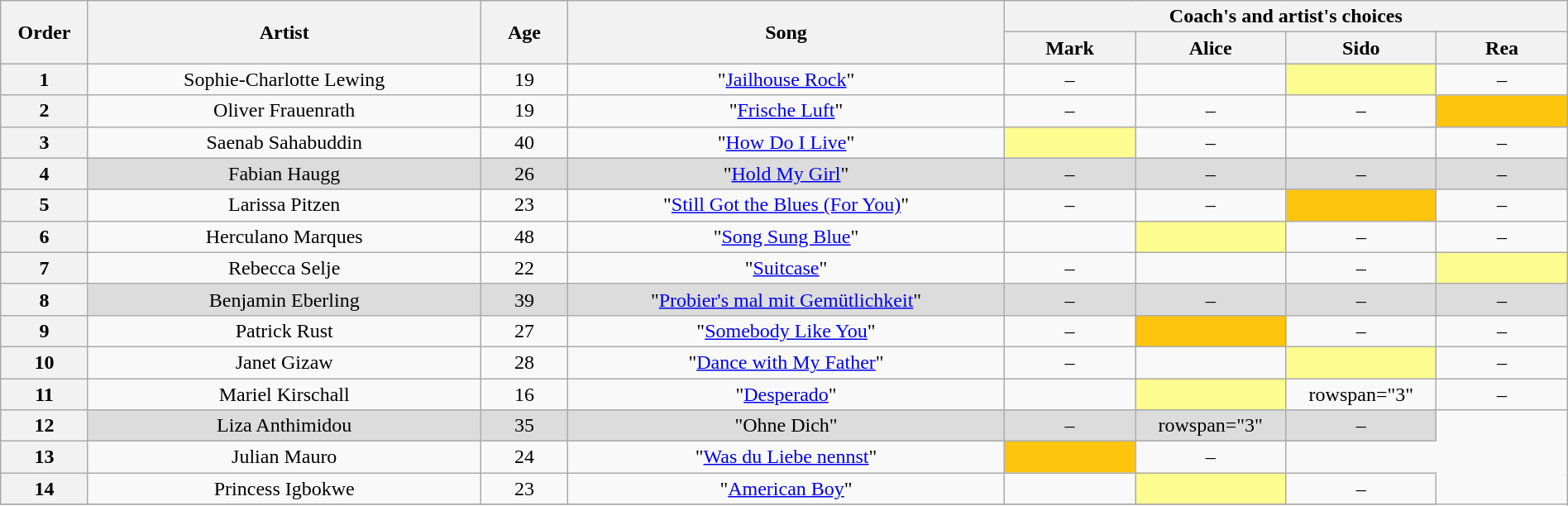<table class="wikitable" style="text-align:center; width:100%;">
<tr>
<th scope="col" rowspan="2" style="width:04%;">Order</th>
<th scope="col" rowspan="2" style="width:18%;">Artist</th>
<th scope="col" rowspan="2" style="width:04%;">Age</th>
<th scope="col" rowspan="2" style="width:20%;">Song</th>
<th scope="col" colspan="4" style="width:24%;">Coach's and artist's choices</th>
</tr>
<tr>
<th style="width:06%;">Mark</th>
<th style="width:06%;">Alice</th>
<th style="width:06%;">Sido</th>
<th style="width:06%;">Rea</th>
</tr>
<tr>
<th>1</th>
<td>Sophie-Charlotte Lewing</td>
<td>19</td>
<td>"<a href='#'>Jailhouse Rock</a>"</td>
<td>–</td>
<td><strong></strong></td>
<td style="background: #fdfc8f;"><strong></strong></td>
<td>–</td>
</tr>
<tr>
<th>2</th>
<td>Oliver Frauenrath</td>
<td>19</td>
<td>"<a href='#'>Frische Luft</a>"</td>
<td>–</td>
<td>–</td>
<td>–</td>
<td style="background: #ffc40c;"><strong></strong></td>
</tr>
<tr>
<th>3</th>
<td>Saenab Sahabuddin</td>
<td>40</td>
<td>"<a href='#'>How Do I Live</a>"</td>
<td style="background: #fdfc8f;"><strong></strong></td>
<td>–</td>
<td><strong></strong></td>
<td>–</td>
</tr>
<tr style="background: #dcdcdc;" |>
<th>4</th>
<td>Fabian Haugg</td>
<td>26</td>
<td>"<a href='#'>Hold My Girl</a>"</td>
<td>–</td>
<td>–</td>
<td>–</td>
<td>–</td>
</tr>
<tr>
<th>5</th>
<td>Larissa Pitzen</td>
<td>23</td>
<td>"<a href='#'>Still Got the Blues (For You)</a>"</td>
<td>–</td>
<td>–</td>
<td style="background: #ffc40c;"><strong></strong></td>
<td>–</td>
</tr>
<tr>
<th>6</th>
<td>Herculano Marques</td>
<td>48</td>
<td>"<a href='#'>Song Sung Blue</a>"</td>
<td><strong></strong></td>
<td style="background: #fdfc8f;"><strong></strong></td>
<td>–</td>
<td>–</td>
</tr>
<tr>
<th>7</th>
<td>Rebecca Selje</td>
<td>22</td>
<td>"<a href='#'>Suitcase</a>"</td>
<td>–</td>
<td><strong></strong></td>
<td>–</td>
<td style="background: #fdfc8f;"><strong></strong></td>
</tr>
<tr style="background: #dcdcdc;" |>
<th>8</th>
<td>Benjamin Eberling</td>
<td>39</td>
<td>"<a href='#'>Probier's mal mit Gemütlichkeit</a>"</td>
<td>–</td>
<td>–</td>
<td>–</td>
<td>–</td>
</tr>
<tr>
<th>9</th>
<td>Patrick Rust</td>
<td>27</td>
<td>"<a href='#'>Somebody Like You</a>"</td>
<td>–</td>
<td style="background: #ffc40c;"><strong></strong></td>
<td>–</td>
<td>–</td>
</tr>
<tr>
<th>10</th>
<td>Janet Gizaw</td>
<td>28</td>
<td>"<a href='#'>Dance with My Father</a>"</td>
<td>–</td>
<td><strong></strong></td>
<td style="background: #fdfc8f;"><strong></strong></td>
<td>–</td>
</tr>
<tr>
<th>11</th>
<td>Mariel Kirschall</td>
<td>16</td>
<td>"<a href='#'>Desperado</a>"</td>
<td><strong></strong></td>
<td style="background: #fdfc8f;"><strong></strong></td>
<td>rowspan="3" </td>
<td>–</td>
</tr>
<tr style="background: #dcdcdc;" |>
<th>12</th>
<td>Liza Anthimidou</td>
<td>35</td>
<td>"Ohne Dich"</td>
<td>–</td>
<td>rowspan="3" </td>
<td>–</td>
</tr>
<tr>
<th>13</th>
<td>Julian Mauro</td>
<td>24</td>
<td>"<a href='#'>Was du Liebe nennst</a>"</td>
<td style="background: #ffc40c;"><strong></strong></td>
<td>–</td>
</tr>
<tr>
<th>14</th>
<td>Princess Igbokwe</td>
<td>23</td>
<td>"<a href='#'>American Boy</a>"</td>
<td><strong></strong></td>
<td style="background: #fdfc8f;"><strong></strong></td>
<td>–</td>
</tr>
<tr>
</tr>
</table>
